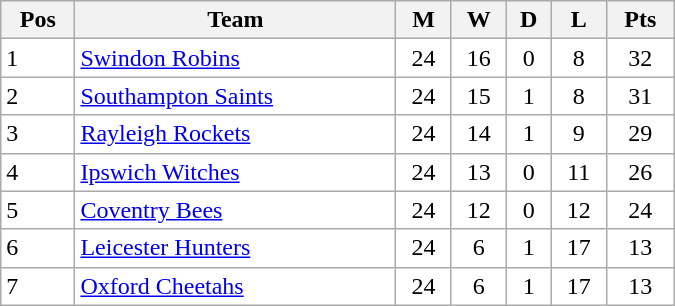<table class=wikitable width="450" style="background:#FFFFFF;">
<tr>
<th>Pos</th>
<th>Team</th>
<th>M</th>
<th>W</th>
<th>D</th>
<th>L</th>
<th>Pts</th>
</tr>
<tr>
<td>1</td>
<td><a href='#'>Swindon Robins</a></td>
<td align="center">24</td>
<td align="center">16</td>
<td align="center">0</td>
<td align="center">8</td>
<td align="center">32</td>
</tr>
<tr>
<td>2</td>
<td><a href='#'>Southampton Saints</a></td>
<td align="center">24</td>
<td align="center">15</td>
<td align="center">1</td>
<td align="center">8</td>
<td align="center">31</td>
</tr>
<tr>
<td>3</td>
<td><a href='#'>Rayleigh Rockets</a></td>
<td align="center">24</td>
<td align="center">14</td>
<td align="center">1</td>
<td align="center">9</td>
<td align="center">29</td>
</tr>
<tr>
<td>4</td>
<td><a href='#'>Ipswich Witches</a></td>
<td align="center">24</td>
<td align="center">13</td>
<td align="center">0</td>
<td align="center">11</td>
<td align="center">26</td>
</tr>
<tr>
<td>5</td>
<td><a href='#'>Coventry Bees</a></td>
<td align="center">24</td>
<td align="center">12</td>
<td align="center">0</td>
<td align="center">12</td>
<td align="center">24</td>
</tr>
<tr>
<td>6</td>
<td><a href='#'>Leicester Hunters</a></td>
<td align="center">24</td>
<td align="center">6</td>
<td align="center">1</td>
<td align="center">17</td>
<td align="center">13</td>
</tr>
<tr>
<td>7</td>
<td><a href='#'>Oxford Cheetahs</a></td>
<td align="center">24</td>
<td align="center">6</td>
<td align="center">1</td>
<td align="center">17</td>
<td align="center">13</td>
</tr>
</table>
